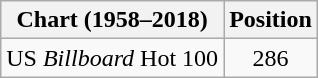<table class="wikitable plainrowheaders">
<tr>
<th>Chart (1958–2018)</th>
<th>Position</th>
</tr>
<tr>
<td>US <em>Billboard</em> Hot 100</td>
<td style="text-align:center;">286</td>
</tr>
</table>
